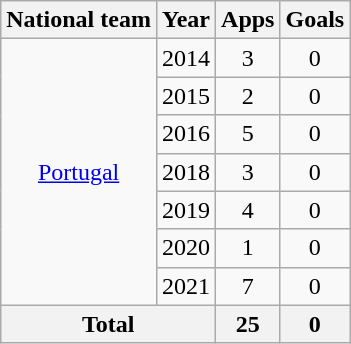<table class="wikitable" style="text-align:center">
<tr>
<th>National team</th>
<th>Year</th>
<th>Apps</th>
<th>Goals</th>
</tr>
<tr>
<td rowspan=7><a href='#'>Portugal</a></td>
<td>2014</td>
<td>3</td>
<td>0</td>
</tr>
<tr>
<td>2015</td>
<td>2</td>
<td>0</td>
</tr>
<tr>
<td>2016</td>
<td>5</td>
<td>0</td>
</tr>
<tr>
<td>2018</td>
<td>3</td>
<td>0</td>
</tr>
<tr>
<td>2019</td>
<td>4</td>
<td>0</td>
</tr>
<tr>
<td>2020</td>
<td>1</td>
<td>0</td>
</tr>
<tr>
<td>2021</td>
<td>7</td>
<td>0</td>
</tr>
<tr>
<th colspan=2>Total</th>
<th>25</th>
<th>0</th>
</tr>
</table>
